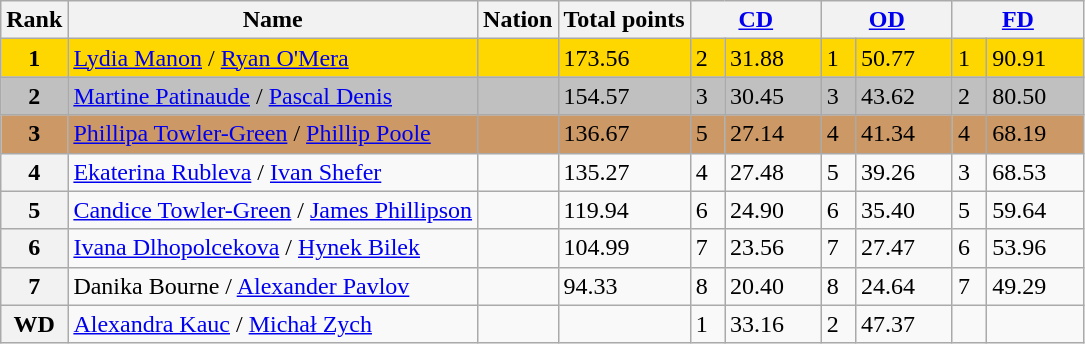<table class="wikitable">
<tr>
<th>Rank</th>
<th>Name</th>
<th>Nation</th>
<th>Total points</th>
<th colspan="2" width="80px"><a href='#'>CD</a></th>
<th colspan="2" width="80px"><a href='#'>OD</a></th>
<th colspan="2" width="80px"><a href='#'>FD</a></th>
</tr>
<tr bgcolor="gold">
<td align="center"><strong>1</strong></td>
<td><a href='#'>Lydia Manon</a> / <a href='#'>Ryan O'Mera</a></td>
<td></td>
<td>173.56</td>
<td>2</td>
<td>31.88</td>
<td>1</td>
<td>50.77</td>
<td>1</td>
<td>90.91</td>
</tr>
<tr bgcolor="silver">
<td align="center"><strong>2</strong></td>
<td><a href='#'>Martine Patinaude</a> / <a href='#'>Pascal Denis</a></td>
<td></td>
<td>154.57</td>
<td>3</td>
<td>30.45</td>
<td>3</td>
<td>43.62</td>
<td>2</td>
<td>80.50</td>
</tr>
<tr bgcolor="cc9966">
<td align="center"><strong>3</strong></td>
<td><a href='#'>Phillipa Towler-Green</a> / <a href='#'>Phillip Poole</a></td>
<td></td>
<td>136.67</td>
<td>5</td>
<td>27.14</td>
<td>4</td>
<td>41.34</td>
<td>4</td>
<td>68.19</td>
</tr>
<tr>
<th>4</th>
<td><a href='#'>Ekaterina Rubleva</a> / <a href='#'>Ivan Shefer</a></td>
<td></td>
<td>135.27</td>
<td>4</td>
<td>27.48</td>
<td>5</td>
<td>39.26</td>
<td>3</td>
<td>68.53</td>
</tr>
<tr>
<th>5</th>
<td><a href='#'>Candice Towler-Green</a> / <a href='#'>James Phillipson</a></td>
<td></td>
<td>119.94</td>
<td>6</td>
<td>24.90</td>
<td>6</td>
<td>35.40</td>
<td>5</td>
<td>59.64</td>
</tr>
<tr>
<th>6</th>
<td><a href='#'>Ivana Dlhopolcekova</a> / <a href='#'>Hynek Bilek</a></td>
<td></td>
<td>104.99</td>
<td>7</td>
<td>23.56</td>
<td>7</td>
<td>27.47</td>
<td>6</td>
<td>53.96</td>
</tr>
<tr>
<th>7</th>
<td>Danika Bourne / <a href='#'>Alexander Pavlov</a></td>
<td></td>
<td>94.33</td>
<td>8</td>
<td>20.40</td>
<td>8</td>
<td>24.64</td>
<td>7</td>
<td>49.29</td>
</tr>
<tr>
<th>WD</th>
<td><a href='#'>Alexandra Kauc</a> / <a href='#'>Michał Zych</a></td>
<td></td>
<td></td>
<td>1</td>
<td>33.16</td>
<td>2</td>
<td>47.37</td>
<td></td>
<td></td>
</tr>
</table>
